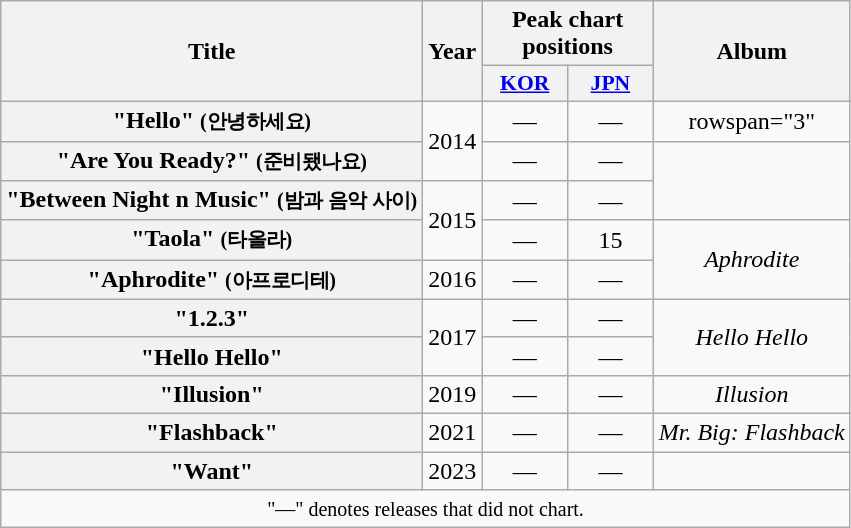<table class="wikitable plainrowheaders" style="text-align:center;" border="1">
<tr>
<th scope="col" rowspan="2">Title</th>
<th scope="col" rowspan="2">Year</th>
<th scope="col" colspan="2">Peak chart <br> positions</th>
<th scope="col" rowspan="2">Album</th>
</tr>
<tr>
<th scope="col" style="width:3.5em;font-size:90%;"><a href='#'>KOR</a><br></th>
<th scope="col" style="width:3.5em;font-size:90%;"><a href='#'>JPN</a><br></th>
</tr>
<tr>
<th scope="row">"Hello" <small>(안녕하세요)</small></th>
<td rowspan="2">2014</td>
<td>—</td>
<td>—</td>
<td>rowspan="3" </td>
</tr>
<tr>
<th scope="row">"Are You Ready?" <small>(준비됐나요)</small></th>
<td>—</td>
<td>—</td>
</tr>
<tr>
<th scope="row">"Between Night n Music" <small>(밤과 음악 사이)</small></th>
<td rowspan="2">2015</td>
<td>—</td>
<td>—</td>
</tr>
<tr>
<th scope="row">"Taola" <small>(타올라)</small></th>
<td>—</td>
<td>15</td>
<td rowspan="2"><em>Aphrodite</em></td>
</tr>
<tr>
<th scope="row">"Aphrodite" <small>(아프로디테)</small></th>
<td>2016</td>
<td>—</td>
<td>—</td>
</tr>
<tr>
<th scope="row">"1.2.3"</th>
<td rowspan="2">2017</td>
<td>—</td>
<td>—</td>
<td rowspan="2"><em>Hello Hello</em></td>
</tr>
<tr>
<th scope="row">"Hello Hello"</th>
<td>—</td>
<td>—</td>
</tr>
<tr>
<th scope="row">"Illusion"</th>
<td>2019</td>
<td>—</td>
<td>—</td>
<td><em>Illusion</em></td>
</tr>
<tr>
<th scope="row">"Flashback"</th>
<td>2021</td>
<td>—</td>
<td>—</td>
<td><em>Mr. Big: Flashback</em></td>
</tr>
<tr>
<th scope="row">"Want"</th>
<td>2023</td>
<td>—</td>
<td>—</td>
<td></td>
</tr>
<tr>
<td colspan="6" align="center"><small>"—" denotes releases that did not chart.</small></td>
</tr>
</table>
